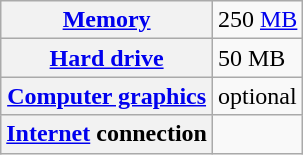<table class="wikitable">
<tr>
<th><a href='#'>Memory</a></th>
<td>250 <a href='#'>MB</a></td>
</tr>
<tr>
<th><a href='#'>Hard drive</a></th>
<td>50 MB</td>
</tr>
<tr>
<th><a href='#'>Computer graphics</a></th>
<td>optional</td>
</tr>
<tr>
<th><a href='#'>Internet</a> connection</th>
<td></td>
</tr>
</table>
